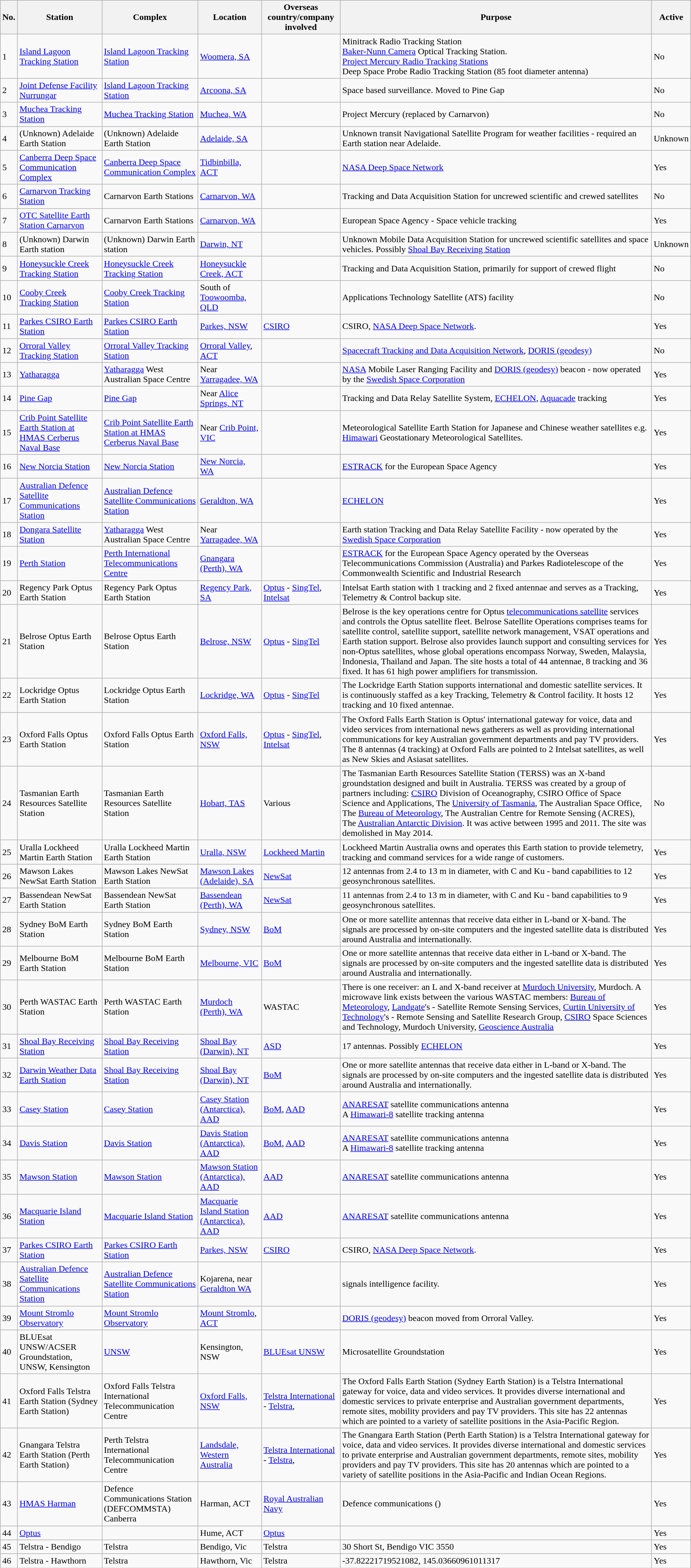<table class="wikitable sortable">
<tr>
<th>No.</th>
<th>Station</th>
<th>Complex</th>
<th>Location</th>
<th>Overseas country/company involved</th>
<th>Purpose</th>
<th>Active</th>
</tr>
<tr>
<td>1</td>
<td><a href='#'>Island Lagoon Tracking Station</a></td>
<td><a href='#'>Island Lagoon Tracking Station</a></td>
<td><a href='#'>Woomera, SA</a></td>
<td></td>
<td>Minitrack Radio Tracking Station<br><a href='#'>Baker-Nunn Camera</a> Optical Tracking Station.<br><a href='#'>Project Mercury Radio Tracking Stations</a> <br>Deep Space Probe Radio Tracking Station (85 foot diameter antenna)</td>
<td>No</td>
</tr>
<tr>
<td>2</td>
<td><a href='#'>Joint Defense Facility Nurrungar</a></td>
<td><a href='#'>Island Lagoon Tracking Station</a></td>
<td><a href='#'>Arcoona, SA</a></td>
<td></td>
<td>Space based surveillance.  Moved to Pine Gap</td>
<td>No</td>
</tr>
<tr>
<td>3</td>
<td><a href='#'>Muchea Tracking Station</a></td>
<td><a href='#'>Muchea Tracking Station</a></td>
<td><a href='#'>Muchea, WA</a></td>
<td></td>
<td>Project Mercury (replaced by Carnarvon)</td>
<td>No</td>
</tr>
<tr>
<td>4</td>
<td>(Unknown) Adelaide Earth Station</td>
<td>(Unknown) Adelaide Earth Station</td>
<td><a href='#'>Adelaide, SA</a></td>
<td></td>
<td>Unknown transit Navigational Satellite Program for weather facilities - required an Earth station near Adelaide.</td>
<td>Unknown</td>
</tr>
<tr>
<td>5</td>
<td><a href='#'>Canberra Deep Space Communication Complex</a></td>
<td><a href='#'>Canberra Deep Space Communication Complex</a></td>
<td><a href='#'>Tidbinbilla, ACT</a></td>
<td></td>
<td><a href='#'>NASA Deep Space Network</a></td>
<td>Yes</td>
</tr>
<tr>
<td>6</td>
<td><a href='#'>Carnarvon Tracking Station</a></td>
<td>Carnarvon Earth Stations</td>
<td><a href='#'>Carnarvon, WA</a></td>
<td></td>
<td>Tracking and Data Acquisition Station for uncrewed scientific and crewed satellites</td>
<td>No</td>
</tr>
<tr>
<td>7</td>
<td><a href='#'>OTC Satellite Earth Station Carnarvon</a></td>
<td>Carnarvon Earth Stations</td>
<td><a href='#'>Carnarvon, WA</a></td>
<td></td>
<td>European Space Agency - Space vehicle tracking</td>
<td>Yes</td>
</tr>
<tr>
<td>8</td>
<td>(Unknown) Darwin Earth station</td>
<td>(Unknown) Darwin Earth station</td>
<td><a href='#'>Darwin, NT</a></td>
<td></td>
<td>Unknown Mobile Data Acquisition Station  for uncrewed scientific satellites and space vehicles. Possibly <a href='#'>Shoal Bay Receiving Station</a></td>
<td>Unknown</td>
</tr>
<tr>
<td>9</td>
<td><a href='#'>Honeysuckle Creek Tracking Station</a></td>
<td><a href='#'>Honeysuckle Creek Tracking Station</a></td>
<td><a href='#'>Honeysuckle Creek, ACT</a></td>
<td></td>
<td>Tracking and Data Acquisition Station, primarily for support of crewed flight</td>
<td>No</td>
</tr>
<tr>
<td>10</td>
<td><a href='#'>Cooby Creek Tracking Station</a></td>
<td><a href='#'>Cooby Creek Tracking Station</a></td>
<td>South of <a href='#'>Toowoomba, QLD</a></td>
<td></td>
<td>Applications Technology Satellite (ATS) facility</td>
<td>No</td>
</tr>
<tr>
<td>11</td>
<td><a href='#'>Parkes CSIRO Earth Station</a></td>
<td><a href='#'>Parkes CSIRO Earth Station</a></td>
<td><a href='#'>Parkes, NSW</a></td>
<td><a href='#'>CSIRO</a></td>
<td>CSIRO, <a href='#'>NASA Deep Space Network</a>.</td>
<td>Yes</td>
</tr>
<tr>
<td>12</td>
<td><a href='#'>Orroral Valley Tracking Station</a></td>
<td><a href='#'>Orroral Valley Tracking Station</a></td>
<td><a href='#'>Orroral Valley</a>, <a href='#'>ACT</a></td>
<td> </td>
<td><a href='#'>Spacecraft Tracking and Data Acquisition Network</a>, <a href='#'>DORIS (geodesy)</a></td>
<td>No</td>
</tr>
<tr>
<td>13</td>
<td><a href='#'>Yatharagga</a></td>
<td><a href='#'>Yatharagga</a> West Australian Space Centre</td>
<td>Near <a href='#'>Yarragadee, WA</a></td>
<td> </td>
<td><a href='#'>NASA</a> Mobile Laser Ranging Facility and <a href='#'>DORIS (geodesy)</a> beacon - now operated by the <a href='#'>Swedish Space Corporation</a></td>
<td>Yes</td>
</tr>
<tr>
<td>14</td>
<td><a href='#'>Pine Gap</a></td>
<td><a href='#'>Pine Gap</a></td>
<td>Near <a href='#'>Alice Springs, NT</a></td>
<td></td>
<td>Tracking and Data Relay Satellite System, <a href='#'>ECHELON</a>, <a href='#'>Aquacade</a> tracking</td>
<td>Yes</td>
</tr>
<tr>
<td>15</td>
<td><a href='#'>Crib Point Satellite Earth Station at HMAS Cerberus Naval Base</a></td>
<td><a href='#'>Crib Point Satellite Earth Station at HMAS Cerberus Naval Base</a></td>
<td>Near <a href='#'>Crib Point, VIC</a></td>
<td></td>
<td>Meteorological Satellite Earth Station for Japanese and Chinese weather satellites e.g. <a href='#'>Himawari</a> Geostationary Meteorological Satellites.</td>
<td>Yes</td>
</tr>
<tr>
<td>16</td>
<td><a href='#'>New Norcia Station</a></td>
<td><a href='#'>New Norcia Station</a></td>
<td><a href='#'>New Norcia, WA</a></td>
<td></td>
<td><a href='#'>ESTRACK</a> for the European Space Agency</td>
<td>Yes</td>
</tr>
<tr>
<td>17</td>
<td><a href='#'>Australian Defence Satellite Communications Station</a></td>
<td><a href='#'>Australian Defence Satellite Communications Station</a></td>
<td><a href='#'>Geraldton, WA</a></td>
<td></td>
<td><a href='#'>ECHELON</a></td>
<td>Yes</td>
</tr>
<tr>
<td>18</td>
<td><a href='#'>Dongara Satellite Station</a></td>
<td><a href='#'>Yatharagga</a> West Australian Space Centre</td>
<td>Near <a href='#'>Yarragadee, WA</a></td>
<td></td>
<td>Earth station Tracking and Data Relay Satellite Facility - now operated by the <a href='#'>Swedish Space Corporation</a></td>
<td>Yes</td>
</tr>
<tr>
<td>19</td>
<td><a href='#'>Perth Station</a></td>
<td><a href='#'>Perth International Telecommunications Centre</a></td>
<td><a href='#'>Gnangara (Perth), WA</a></td>
<td></td>
<td><a href='#'>ESTRACK</a> for the European Space Agency operated by the Overseas Telecommunications Commission (Australia) and Parkes Radiotelescope of the Commonwealth Scientific and Industrial Research</td>
<td>Yes</td>
</tr>
<tr>
<td>20</td>
<td>Regency Park Optus Earth Station</td>
<td>Regency Park Optus Earth Station</td>
<td><a href='#'>Regency Park, SA</a></td>
<td><a href='#'>Optus</a> - <a href='#'>SingTel</a>, <a href='#'>Intelsat</a></td>
<td>Intelsat Earth station with 1 tracking and 2 fixed antennae and serves as a  Tracking, Telemetry & Control backup site.</td>
<td>Yes</td>
</tr>
<tr>
<td>21</td>
<td>Belrose Optus Earth Station</td>
<td>Belrose Optus Earth Station</td>
<td><a href='#'>Belrose, NSW</a></td>
<td><a href='#'>Optus</a> - <a href='#'>SingTel</a></td>
<td>Belrose is the key operations centre for Optus <a href='#'>telecommunications satellite</a> services and controls the Optus satellite fleet. Belrose Satellite Operations comprises teams for satellite control, satellite support, satellite network management, VSAT operations and Earth station support. Belrose also provides launch support and consulting services for non-Optus satellites, whose global operations encompass Norway, Sweden, Malaysia, Indonesia, Thailand and Japan. The site hosts a total of 44 antennae, 8 tracking and 36 fixed. It has 61 high power amplifiers for transmission.</td>
<td>Yes</td>
</tr>
<tr>
<td>22</td>
<td>Lockridge Optus Earth Station</td>
<td>Lockridge Optus Earth Station</td>
<td><a href='#'>Lockridge, WA</a></td>
<td><a href='#'>Optus</a> - <a href='#'>SingTel</a></td>
<td>The Lockridge Earth Station supports international and domestic satellite services. It is continuously staffed as a key Tracking, Telemetry & Control facility. It hosts 12 tracking and 10 fixed antennae.</td>
<td>Yes</td>
</tr>
<tr>
<td>23</td>
<td>Oxford Falls Optus Earth Station</td>
<td>Oxford Falls Optus Earth Station</td>
<td><a href='#'>Oxford Falls, NSW</a></td>
<td><a href='#'>Optus</a> - <a href='#'>SingTel</a>, <a href='#'>Intelsat</a></td>
<td>The Oxford Falls Earth Station is Optus' international gateway for voice, data and video services from international news gatherers as well as providing international communications for key Australian government departments and pay TV providers. The 8 antennas (4 tracking) at Oxford Falls are pointed to 2 Intelsat satellites, as well as New Skies and Asiasat satellites.</td>
<td>Yes</td>
</tr>
<tr>
<td>24</td>
<td>Tasmanian Earth Resources Satellite Station</td>
<td>Tasmanian Earth Resources Satellite Station</td>
<td><a href='#'>Hobart, TAS</a></td>
<td>Various</td>
<td>The Tasmanian Earth Resources Satellite Station (TERSS) was an X-band groundstation designed and built in Australia.  TERSS was created by a group of partners including: <a href='#'>CSIRO</a> Division of Oceanography, CSIRO Office of Space Science and Applications, The <a href='#'>University of Tasmania</a>, The Australian Space Office, The <a href='#'>Bureau of Meteorology</a>, The Australian Centre for Remote Sensing (ACRES), The <a href='#'>Australian Antarctic Division</a>. It was active between 1995 and 2011. The site was demolished in May 2014.</td>
<td>No</td>
</tr>
<tr>
<td>25</td>
<td>Uralla Lockheed Martin Earth Station</td>
<td>Uralla Lockheed Martin Earth Station</td>
<td><a href='#'>Uralla, NSW</a></td>
<td><a href='#'>Lockheed Martin</a></td>
<td>Lockheed Martin Australia owns and operates this Earth station to provide telemetry, tracking and command services for a wide range of customers.</td>
<td>Yes</td>
</tr>
<tr>
<td>26</td>
<td>Mawson Lakes NewSat Earth Station</td>
<td>Mawson Lakes NewSat Earth Station</td>
<td><a href='#'>Mawson Lakes (Adelaide), SA</a></td>
<td><a href='#'>NewSat</a></td>
<td>12 antennas from 2.4 to 13 m in diameter, with C and Ku - band capabilities to 12 geosynchronous satellites.</td>
<td>Yes</td>
</tr>
<tr>
<td>27</td>
<td>Bassendean NewSat Earth Station</td>
<td>Bassendean NewSat Earth Station</td>
<td><a href='#'>Bassendean (Perth), WA</a></td>
<td><a href='#'>NewSat</a></td>
<td>11 antennas from 2.4 to 13 m in diameter, with C and Ku - band capabilities to 9 geosynchronous satellites.</td>
<td>Yes</td>
</tr>
<tr>
<td>28</td>
<td>Sydney BoM Earth Station</td>
<td>Sydney BoM Earth Station</td>
<td><a href='#'>Sydney, NSW</a></td>
<td><a href='#'>BoM</a></td>
<td>One or more satellite antennas that receive data either in L-band or X-band. The signals are processed by on-site computers and the ingested satellite data is distributed around Australia and internationally.</td>
<td>Yes</td>
</tr>
<tr>
<td>29</td>
<td>Melbourne BoM Earth Station</td>
<td>Melbourne BoM Earth Station</td>
<td><a href='#'>Melbourne, VIC</a></td>
<td><a href='#'>BoM</a></td>
<td>One or more satellite antennas that receive data either in L-band or X-band. The signals are processed by on-site computers and the ingested satellite data is distributed around Australia and internationally.</td>
<td>Yes</td>
</tr>
<tr>
<td>30</td>
<td>Perth WASTAC Earth Station</td>
<td>Perth WASTAC Earth Station</td>
<td><a href='#'>Murdoch (Perth), WA</a></td>
<td>WASTAC</td>
<td>There is one receiver: an L and X-band receiver at <a href='#'>Murdoch University</a>, Murdoch. A microwave link exists between the various WASTAC members: <a href='#'>Bureau of Meteorology</a>, <a href='#'>Landgate</a>'s - Satellite Remote Sensing Services, <a href='#'>Curtin University of Technology</a>'s - Remote Sensing and Satellite Research Group, <a href='#'>CSIRO</a> Space Sciences and Technology, Murdoch University, <a href='#'>Geoscience Australia</a></td>
<td>Yes</td>
</tr>
<tr>
<td>31</td>
<td><a href='#'>Shoal Bay Receiving Station</a></td>
<td><a href='#'>Shoal Bay Receiving Station</a></td>
<td><a href='#'>Shoal Bay (Darwin), NT</a></td>
<td><a href='#'>ASD</a></td>
<td>17 antennas. Possibly <a href='#'>ECHELON</a></td>
<td>Yes</td>
</tr>
<tr>
<td>32</td>
<td><a href='#'>Darwin Weather Data Earth Station</a></td>
<td><a href='#'>Shoal Bay Receiving Station</a></td>
<td><a href='#'>Shoal Bay (Darwin), NT</a></td>
<td><a href='#'>BoM</a></td>
<td>One or more satellite antennas that receive data either in L-band or X-band. The signals are processed by on-site computers and the ingested satellite data is distributed around Australia and internationally.</td>
<td>Yes</td>
</tr>
<tr>
<td>33</td>
<td><a href='#'>Casey Station</a></td>
<td><a href='#'>Casey Station</a></td>
<td><a href='#'>Casey Station (Antarctica), AAD</a></td>
<td><a href='#'>BoM</a>, <a href='#'>AAD</a></td>
<td><a href='#'>ANARESAT</a> satellite communications antenna<br>A <a href='#'>Himawari-8</a> satellite tracking antenna</td>
<td>Yes</td>
</tr>
<tr>
<td>34</td>
<td><a href='#'>Davis Station</a></td>
<td><a href='#'>Davis Station</a></td>
<td><a href='#'>Davis Station (Antarctica), AAD</a></td>
<td><a href='#'>BoM</a>, <a href='#'>AAD</a></td>
<td><a href='#'>ANARESAT</a> satellite communications antenna<br>A <a href='#'>Himawari-8</a> satellite tracking antenna</td>
<td>Yes</td>
</tr>
<tr>
<td>35</td>
<td><a href='#'>Mawson Station</a></td>
<td><a href='#'>Mawson Station</a></td>
<td><a href='#'>Mawson Station (Antarctica), AAD</a></td>
<td><a href='#'>AAD</a></td>
<td><a href='#'>ANARESAT</a> satellite communications antenna</td>
<td>Yes</td>
</tr>
<tr>
<td>36</td>
<td><a href='#'>Macquarie Island Station</a></td>
<td><a href='#'>Macquarie Island Station</a></td>
<td><a href='#'>Macquarie Island Station (Antarctica), AAD</a></td>
<td><a href='#'>AAD</a></td>
<td><a href='#'>ANARESAT</a> satellite communications antenna</td>
<td>Yes</td>
</tr>
<tr>
<td>37</td>
<td><a href='#'>Parkes CSIRO Earth Station</a></td>
<td><a href='#'>Parkes CSIRO Earth Station</a></td>
<td><a href='#'>Parkes, NSW</a></td>
<td><a href='#'>CSIRO</a></td>
<td>CSIRO, <a href='#'>NASA Deep Space Network</a>.</td>
<td>Yes</td>
</tr>
<tr>
<td>38</td>
<td><a href='#'>Australian Defence Satellite Communications Station</a></td>
<td><a href='#'>Australian Defence Satellite Communications Station</a></td>
<td>Kojarena, near <a href='#'>Geraldton WA</a></td>
<td></td>
<td>signals intelligence facility.</td>
<td>Yes</td>
</tr>
<tr>
<td>39</td>
<td><a href='#'>Mount Stromlo Observatory</a></td>
<td><a href='#'>Mount Stromlo Observatory</a></td>
<td><a href='#'>Mount Stromlo</a>, <a href='#'>ACT</a></td>
<td></td>
<td><a href='#'>DORIS (geodesy)</a> beacon moved from Orroral Valley.</td>
<td>Yes</td>
</tr>
<tr>
<td>40</td>
<td>BLUEsat UNSW/ACSER Groundstation, UNSW, Kensington</td>
<td><a href='#'>UNSW</a></td>
<td>Kensington, NSW</td>
<td><a href='#'>BLUEsat UNSW</a></td>
<td>Microsatellite Groundstation </td>
<td>Yes</td>
</tr>
<tr>
<td>41</td>
<td>Oxford Falls Telstra Earth Station (Sydney Earth Station)</td>
<td>Oxford Falls Telstra International Telecommunication Centre</td>
<td><a href='#'>Oxford Falls, NSW</a></td>
<td><a href='#'>Telstra International</a> - <a href='#'>Telstra</a>,</td>
<td>The Oxford Falls Earth Station (Sydney Earth Station) is a Telstra International gateway for voice, data and video services. It provides diverse international and domestic services to private enterprise and  Australian government departments, remote sites, mobility providers and pay TV providers. This site has 22 antennas  which are pointed to a variety of satellite positions in the Asia-Pacific Region.</td>
<td>Yes</td>
</tr>
<tr>
<td>42</td>
<td>Gnangara Telstra Earth Station (Perth Earth Station)</td>
<td>Perth Telstra International Telecommunication Centre</td>
<td><a href='#'>Landsdale, Western Australia</a></td>
<td><a href='#'>Telstra International</a> - <a href='#'>Telstra</a>,</td>
<td>The Gnangara Earth Station (Perth Earth Station) is a Telstra International gateway for voice, data and video services. It provides diverse international and domestic services to private enterprise and  Australian government departments, remote sites, mobility providers and pay TV providers. This site has 20 antennas  which are pointed to a variety of satellite positions in the Asia-Pacific and Indian Ocean Regions.</td>
<td>Yes</td>
</tr>
<tr>
<td>43</td>
<td><a href='#'>HMAS Harman</a></td>
<td>Defence Communications Station (DEFCOMMSTA) Canberra</td>
<td>Harman, ACT</td>
<td><a href='#'>Royal Australian Navy</a></td>
<td>Defence communications ()</td>
<td>Yes</td>
</tr>
<tr>
<td>44</td>
<td><a href='#'>Optus</a></td>
<td></td>
<td>Hume, ACT</td>
<td><a href='#'>Optus</a></td>
<td></td>
<td>Yes</td>
</tr>
<tr>
<td>45</td>
<td>Telstra - Bendigo</td>
<td>Telstra</td>
<td>Bendigo, Vic</td>
<td>Telstra</td>
<td>30 Short St, Bendigo VIC 3550</td>
<td>Yes</td>
</tr>
<tr>
<td>46</td>
<td>Telstra - Hawthorn</td>
<td>Telstra</td>
<td>Hawthorn, Vic</td>
<td>Telstra</td>
<td>-37.82221719521082, 145.03660961011317</td>
<td>Yes</td>
</tr>
</table>
